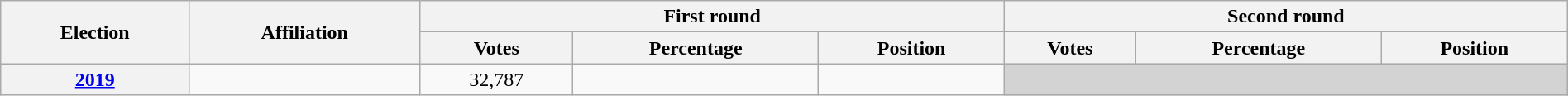<table class=wikitable width=100%>
<tr>
<th rowspan=2>Election</th>
<th rowspan=2>Affiliation</th>
<th colspan=3>First round</th>
<th colspan=3>Second round</th>
</tr>
<tr>
<th>Votes</th>
<th>Percentage</th>
<th>Position</th>
<th>Votes</th>
<th>Percentage</th>
<th>Position</th>
</tr>
<tr align=center>
<th><a href='#'>2019</a></th>
<td></td>
<td>32,787</td>
<td></td>
<td></td>
<td bgcolor=lightgrey colspan=3></td>
</tr>
</table>
